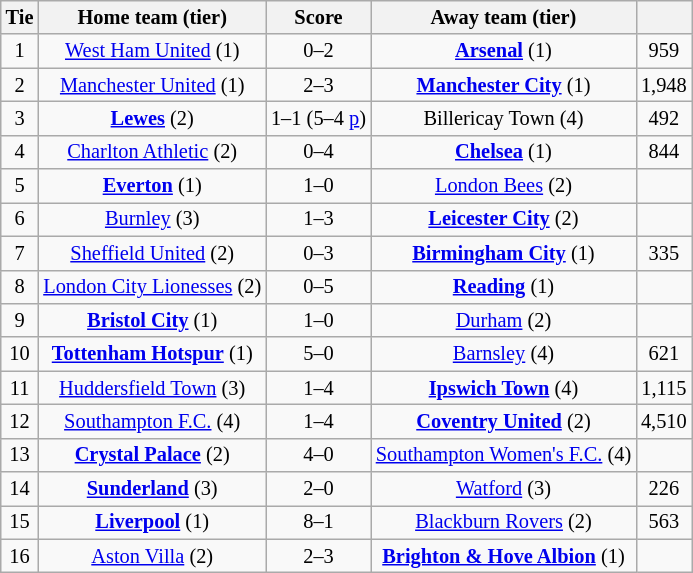<table class="wikitable" style="text-align:center; font-size:85%">
<tr>
<th>Tie</th>
<th>Home team (tier)</th>
<th>Score</th>
<th>Away team (tier)</th>
<th></th>
</tr>
<tr>
<td>1</td>
<td><a href='#'>West Ham United</a> (1)</td>
<td>0–2</td>
<td><strong><a href='#'>Arsenal</a></strong> (1)</td>
<td>959</td>
</tr>
<tr>
<td>2</td>
<td><a href='#'>Manchester United</a> (1)</td>
<td>2–3</td>
<td><strong><a href='#'>Manchester City</a></strong> (1)</td>
<td>1,948</td>
</tr>
<tr>
<td>3</td>
<td><strong><a href='#'>Lewes</a></strong> (2)</td>
<td>1–1 (5–4 <a href='#'>p</a>)</td>
<td>Billericay Town (4)</td>
<td>492</td>
</tr>
<tr>
<td>4</td>
<td><a href='#'>Charlton Athletic</a> (2)</td>
<td>0–4</td>
<td><strong><a href='#'>Chelsea</a></strong> (1)</td>
<td>844</td>
</tr>
<tr>
<td>5</td>
<td><strong><a href='#'>Everton</a></strong> (1)</td>
<td>1–0</td>
<td><a href='#'>London Bees</a> (2)</td>
<td></td>
</tr>
<tr>
<td>6</td>
<td><a href='#'>Burnley</a> (3)</td>
<td>1–3</td>
<td><strong><a href='#'>Leicester City</a></strong> (2)</td>
<td></td>
</tr>
<tr>
<td>7</td>
<td><a href='#'>Sheffield United</a> (2)</td>
<td>0–3</td>
<td><strong><a href='#'>Birmingham City</a></strong> (1)</td>
<td>335</td>
</tr>
<tr>
<td>8</td>
<td><a href='#'>London City Lionesses</a> (2)</td>
<td>0–5</td>
<td><strong><a href='#'>Reading</a></strong> (1)</td>
<td></td>
</tr>
<tr>
<td>9</td>
<td><strong><a href='#'>Bristol City</a></strong> (1)</td>
<td>1–0 </td>
<td><a href='#'>Durham</a> (2)</td>
<td></td>
</tr>
<tr>
<td>10</td>
<td><strong><a href='#'>Tottenham Hotspur</a></strong> (1)</td>
<td>5–0</td>
<td><a href='#'>Barnsley</a> (4)</td>
<td>621</td>
</tr>
<tr>
<td>11</td>
<td><a href='#'>Huddersfield Town</a> (3)</td>
<td>1–4</td>
<td><strong><a href='#'>Ipswich Town</a></strong> (4)</td>
<td>1,115</td>
</tr>
<tr>
<td>12</td>
<td><a href='#'>Southampton F.C.</a> (4)</td>
<td>1–4</td>
<td><strong><a href='#'>Coventry United</a></strong> (2)</td>
<td>4,510</td>
</tr>
<tr>
<td>13</td>
<td><strong><a href='#'>Crystal Palace</a></strong> (2)</td>
<td>4–0</td>
<td><a href='#'>Southampton Women's F.C.</a> (4)</td>
<td></td>
</tr>
<tr>
<td>14</td>
<td><strong><a href='#'>Sunderland</a></strong> (3)</td>
<td>2–0</td>
<td><a href='#'>Watford</a> (3)</td>
<td>226</td>
</tr>
<tr>
<td>15</td>
<td><strong><a href='#'>Liverpool</a></strong> (1)</td>
<td>8–1</td>
<td><a href='#'>Blackburn Rovers</a> (2)</td>
<td>563</td>
</tr>
<tr>
<td>16</td>
<td><a href='#'>Aston Villa</a> (2)</td>
<td>2–3</td>
<td><strong><a href='#'>Brighton & Hove Albion</a></strong> (1)</td>
<td></td>
</tr>
</table>
